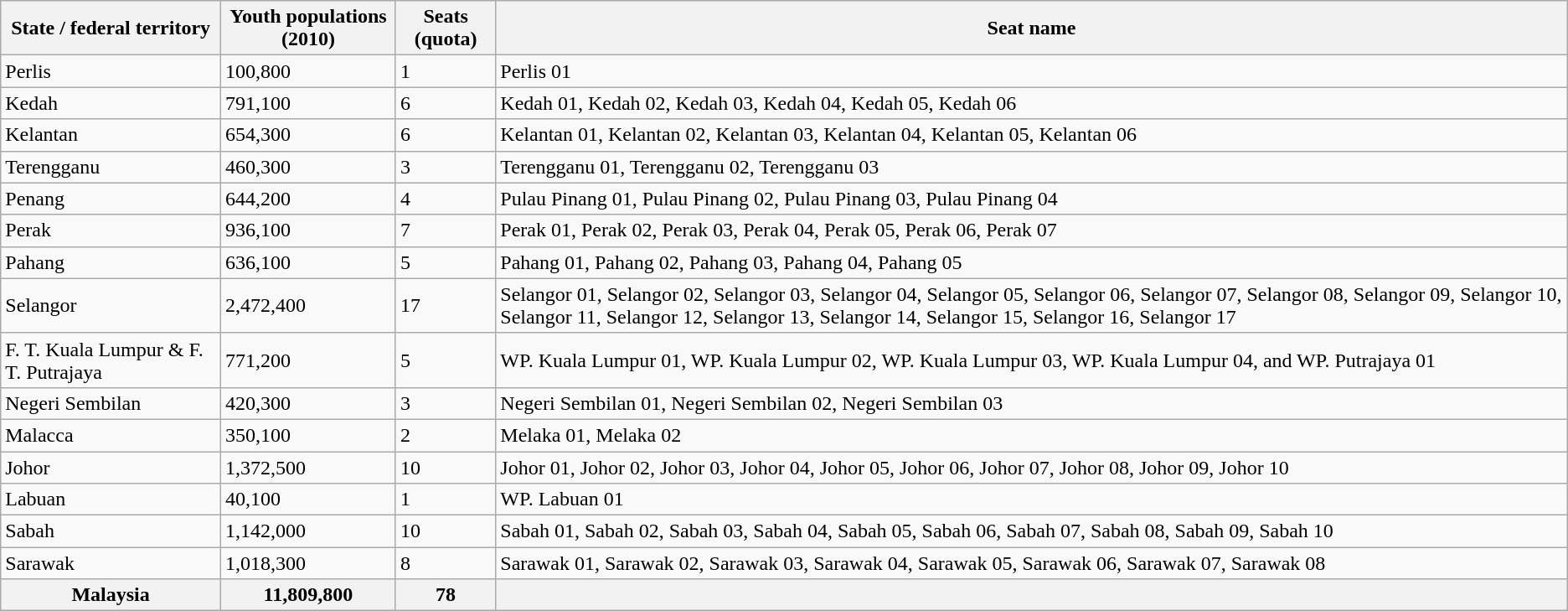<table class=wikitable>
<tr>
<th>State / federal territory</th>
<th>Youth populations (2010)</th>
<th>Seats (quota)</th>
<th>Seat name</th>
</tr>
<tr>
<td>Perlis</td>
<td>100,800</td>
<td>1</td>
<td>Perlis 01</td>
</tr>
<tr>
<td>Kedah</td>
<td>791,100</td>
<td>6</td>
<td>Kedah 01, Kedah 02, Kedah 03, Kedah 04, Kedah 05, Kedah 06</td>
</tr>
<tr>
<td>Kelantan</td>
<td>654,300</td>
<td>6</td>
<td>Kelantan 01, Kelantan 02, Kelantan 03, Kelantan 04, Kelantan 05, Kelantan 06</td>
</tr>
<tr>
<td>Terengganu</td>
<td>460,300</td>
<td>3</td>
<td>Terengganu 01, Terengganu 02, Terengganu 03</td>
</tr>
<tr>
<td>Penang</td>
<td>644,200</td>
<td>4</td>
<td>Pulau Pinang 01, Pulau Pinang 02, Pulau Pinang 03, Pulau Pinang 04</td>
</tr>
<tr>
<td>Perak</td>
<td>936,100</td>
<td>7</td>
<td>Perak 01, Perak 02, Perak 03, Perak 04, Perak 05, Perak 06, Perak 07</td>
</tr>
<tr>
<td>Pahang</td>
<td>636,100</td>
<td>5</td>
<td>Pahang 01, Pahang 02, Pahang 03, Pahang 04, Pahang 05</td>
</tr>
<tr>
<td>Selangor</td>
<td>2,472,400</td>
<td>17</td>
<td>Selangor 01, Selangor 02, Selangor 03, Selangor 04, Selangor 05, Selangor 06, Selangor 07, Selangor 08, Selangor 09, Selangor 10, Selangor 11, Selangor 12, Selangor 13, Selangor 14, Selangor 15, Selangor 16, Selangor 17</td>
</tr>
<tr>
<td>F. T. Kuala Lumpur & F. T. Putrajaya</td>
<td>771,200</td>
<td>5</td>
<td>WP. Kuala Lumpur 01, WP. Kuala Lumpur 02, WP. Kuala Lumpur 03, WP. Kuala Lumpur 04, and WP. Putrajaya 01</td>
</tr>
<tr>
<td>Negeri Sembilan</td>
<td>420,300</td>
<td>3</td>
<td>Negeri Sembilan 01, Negeri Sembilan 02, Negeri Sembilan 03</td>
</tr>
<tr>
<td>Malacca</td>
<td>350,100</td>
<td>2</td>
<td>Melaka 01, Melaka 02</td>
</tr>
<tr>
<td>Johor</td>
<td>1,372,500</td>
<td>10</td>
<td>Johor 01, Johor 02, Johor 03, Johor 04, Johor 05, Johor 06, Johor 07, Johor 08, Johor 09, Johor 10</td>
</tr>
<tr>
<td>Labuan</td>
<td>40,100</td>
<td>1</td>
<td>WP. Labuan 01</td>
</tr>
<tr>
<td>Sabah</td>
<td>1,142,000</td>
<td>10</td>
<td>Sabah 01, Sabah 02, Sabah 03, Sabah 04, Sabah 05, Sabah 06, Sabah 07, Sabah 08, Sabah 09, Sabah 10</td>
</tr>
<tr>
<td>Sarawak</td>
<td>1,018,300</td>
<td>8</td>
<td>Sarawak 01, Sarawak 02, Sarawak 03, Sarawak 04, Sarawak 05, Sarawak 06, Sarawak 07, Sarawak 08</td>
</tr>
<tr>
<th>Malaysia</th>
<th>11,809,800</th>
<th>78</th>
<th></th>
</tr>
</table>
